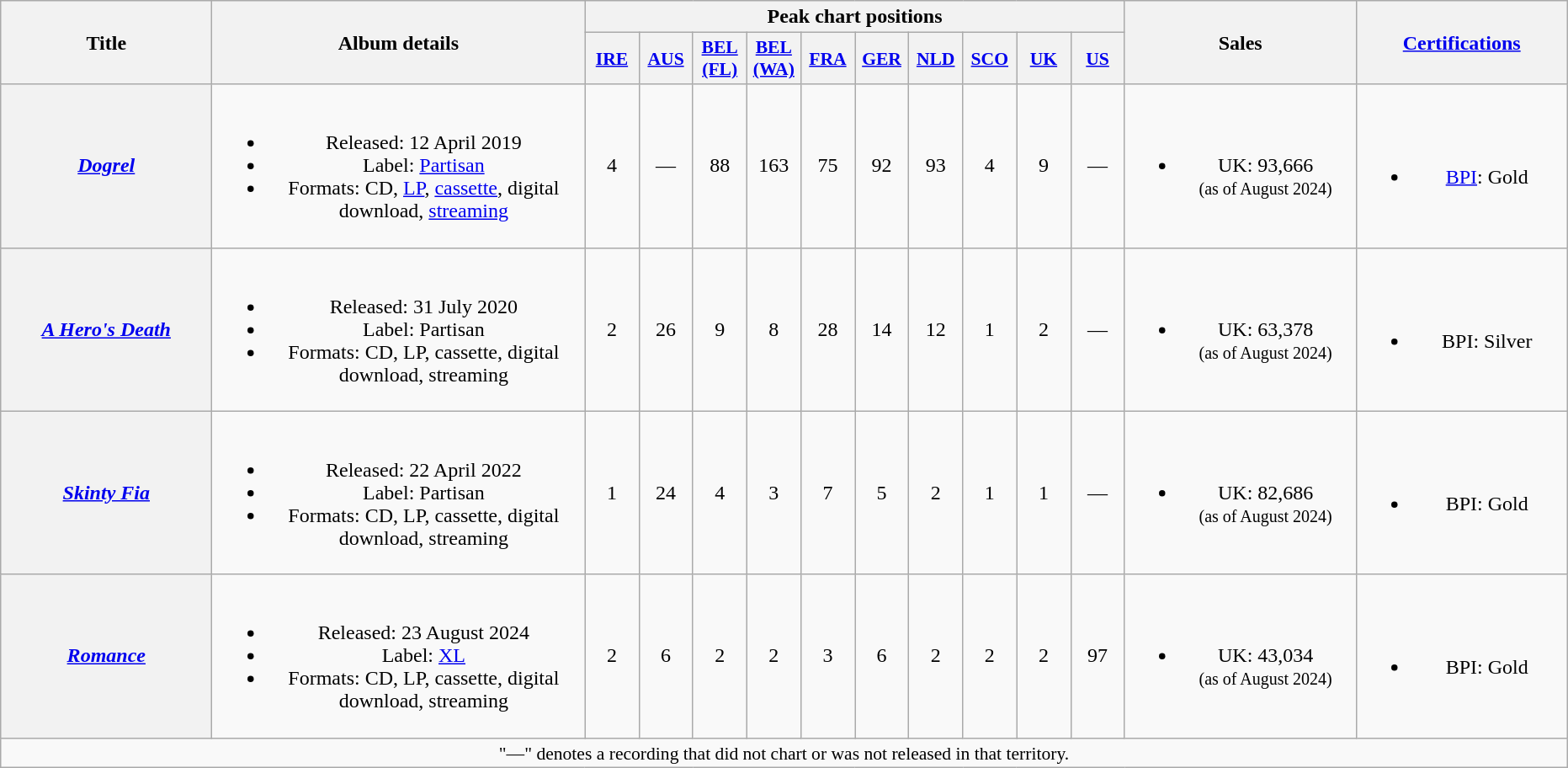<table class="wikitable plainrowheaders" style="text-align:center;">
<tr>
<th scope="col" rowspan="2" style="width:10em;">Title</th>
<th scope="col" rowspan="2" style="width:18em;">Album details</th>
<th scope="col" colspan="10">Peak chart positions</th>
<th scope="col" rowspan="2" style="width:11em;">Sales</th>
<th scope="col" rowspan="2" style="width:10em;"><a href='#'>Certifications</a></th>
</tr>
<tr>
<th scope="col" style="width:2.5em;font-size:90%;"><a href='#'>IRE</a><br></th>
<th scope="col" style="width:2.5em;font-size:90%;"><a href='#'>AUS</a><br></th>
<th scope="col" style="width:2.5em;font-size:90%;"><a href='#'>BEL<br>(FL)</a><br></th>
<th scope="col" style="width:2.5em;font-size:90%;"><a href='#'>BEL<br>(WA)</a><br></th>
<th scope="col" style="width:2.5em;font-size:90%;"><a href='#'>FRA</a><br></th>
<th scope="col" style="width:2.5em;font-size:90%;"><a href='#'>GER</a><br></th>
<th scope="col" style="width:2.5em;font-size:90%;"><a href='#'>NLD</a><br></th>
<th scope="col" style="width:2.5em;font-size:90%;"><a href='#'>SCO</a><br></th>
<th scope="col" style="width:2.5em;font-size:90%;"><a href='#'>UK</a><br></th>
<th scope="col" style="width:2.5em;font-size:90%;"><a href='#'>US</a><br></th>
</tr>
<tr>
<th scope="row"><em><a href='#'>Dogrel</a></em></th>
<td><br><ul><li>Released: 12 April 2019</li><li>Label: <a href='#'>Partisan</a></li><li>Formats: CD, <a href='#'>LP</a>, <a href='#'>cassette</a>, digital download, <a href='#'>streaming</a></li></ul></td>
<td>4</td>
<td>—</td>
<td>88</td>
<td>163</td>
<td>75</td>
<td>92</td>
<td>93</td>
<td>4</td>
<td>9</td>
<td>—</td>
<td><br><ul><li>UK: 93,666<br><small>(as of August 2024)</small></li></ul></td>
<td><br><ul><li><a href='#'>BPI</a>: Gold</li></ul></td>
</tr>
<tr>
<th scope="row"><em><a href='#'>A Hero's Death</a></em></th>
<td><br><ul><li>Released: 31 July 2020</li><li>Label: Partisan</li><li>Formats: CD, LP, cassette, digital download, streaming</li></ul></td>
<td>2</td>
<td>26</td>
<td>9</td>
<td>8</td>
<td>28</td>
<td>14</td>
<td>12</td>
<td>1</td>
<td>2</td>
<td>—</td>
<td><br><ul><li>UK: 63,378<br><small>(as of August 2024)</small></li></ul></td>
<td><br><ul><li>BPI: Silver</li></ul></td>
</tr>
<tr>
<th scope="row"><em><a href='#'>Skinty Fia</a></em></th>
<td><br><ul><li>Released: 22 April 2022</li><li>Label: Partisan</li><li>Formats: CD, LP, cassette, digital download, streaming</li></ul></td>
<td>1</td>
<td>24</td>
<td>4</td>
<td>3</td>
<td>7</td>
<td>5</td>
<td>2</td>
<td>1</td>
<td>1</td>
<td>—</td>
<td><br><ul><li>UK: 82,686<br><small>(as of August 2024)</small></li></ul></td>
<td><br><ul><li>BPI: Gold</li></ul></td>
</tr>
<tr>
<th scope="row"><em><a href='#'>Romance</a></em></th>
<td><br><ul><li>Released: 23 August 2024</li><li>Label: <a href='#'>XL</a></li><li>Formats: CD, LP, cassette, digital download, streaming</li></ul></td>
<td>2</td>
<td>6</td>
<td>2</td>
<td>2</td>
<td>3</td>
<td>6</td>
<td>2</td>
<td>2</td>
<td>2</td>
<td>97</td>
<td><br><ul><li>UK: 43,034<br><small>(as of August 2024)</small></li></ul></td>
<td><br><ul><li>BPI: Gold</li></ul></td>
</tr>
<tr>
<td colspan="14" style="font-size:90%">"—" denotes a recording that did not chart or was not released in that territory.</td>
</tr>
</table>
